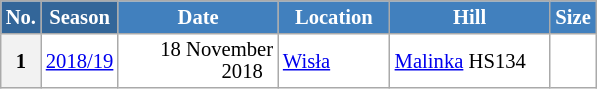<table class="wikitable sortable" style="font-size:86%; line-height:15px; text-align:left; border:grey solid 1px; border-collapse:collapse; background:#ffffff;">
<tr style="background:#efefef;">
<th style="background-color:#369; color:white; width:10px;">No.</th>
<th style="background-color:#369; color:white;  width:30px;">Season</th>
<th style="background-color:#4180be; color:white; width:100px;">Date</th>
<th style="background-color:#4180be; color:white; width:68px;">Location</th>
<th style="background-color:#4180be; color:white; width:100px;">Hill</th>
<th style="background-color:#4180be; color:white; width:25px;">Size</th>
</tr>
<tr>
<th scope="row" style="text-align:center;">1</th>
<td style="text-align:center;" rowspan="1"><a href='#'>2018/19</a></td>
<td align=right>18 November 2018  </td>
<td> <a href='#'>Wisła</a></td>
<td><a href='#'>Malinka</a> HS134</td>
<td align=center></td>
</tr>
</table>
